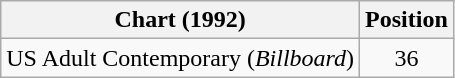<table class="wikitable">
<tr>
<th>Chart (1992)</th>
<th>Position</th>
</tr>
<tr>
<td>US Adult Contemporary (<em>Billboard</em>)</td>
<td align="center">36</td>
</tr>
</table>
